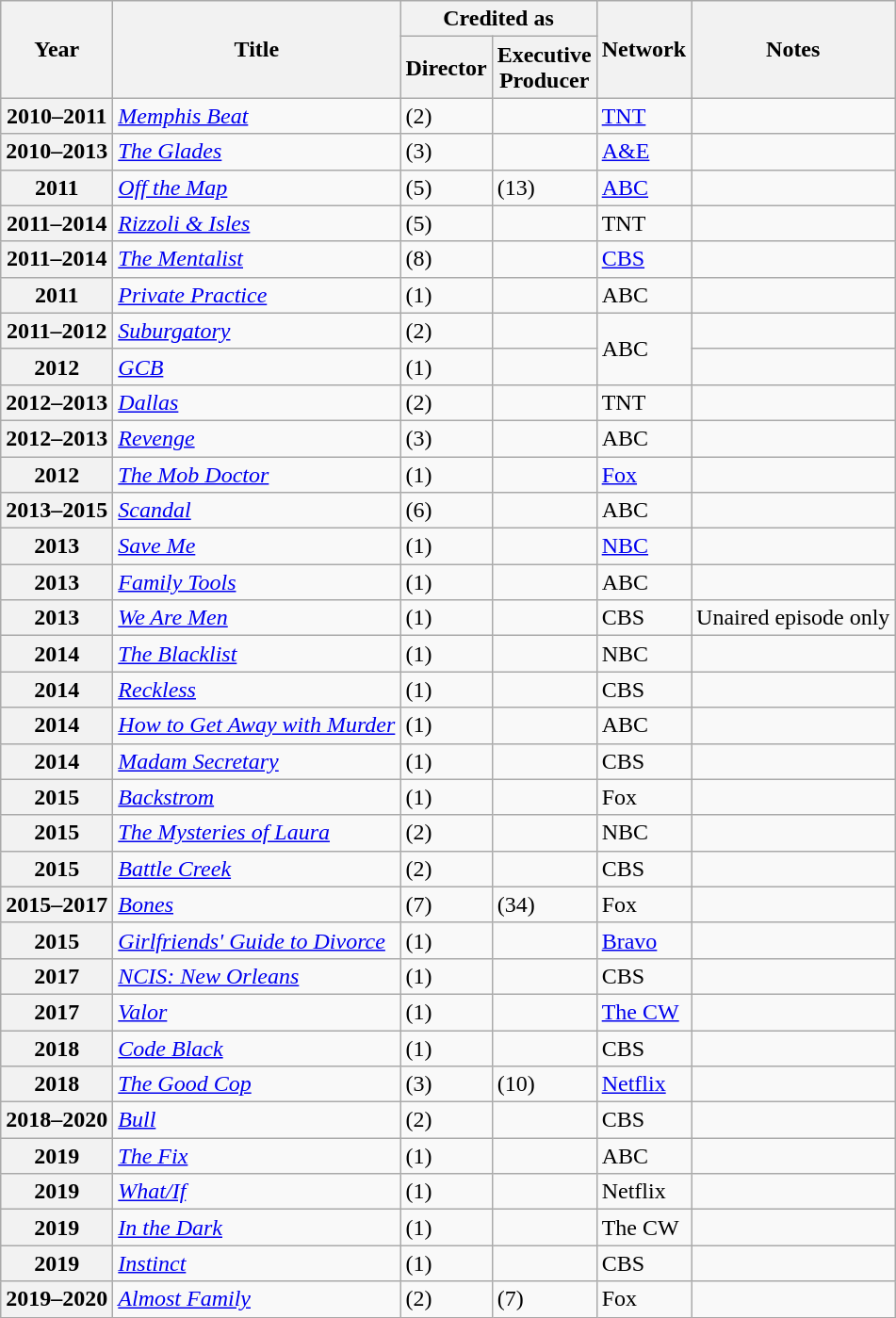<table class="wikitable plainrowheaders unsortable">
<tr>
<th rowspan="2" scope="col">Year</th>
<th rowspan="2" scope="col">Title</th>
<th colspan="2" scope="col">Credited as</th>
<th rowspan="2" scope="col">Network</th>
<th rowspan="2" scope="col" class="unsortable">Notes</th>
</tr>
<tr>
<th>Director</th>
<th>Executive<br>Producer</th>
</tr>
<tr>
<th>2010–2011</th>
<td scope="row"><em><a href='#'>Memphis Beat</a></em></td>
<td> (2)</td>
<td></td>
<td><a href='#'>TNT</a></td>
<td></td>
</tr>
<tr>
<th>2010–2013</th>
<td scope="row"><em><a href='#'>The Glades</a></em></td>
<td> (3)</td>
<td></td>
<td><a href='#'>A&E</a></td>
<td></td>
</tr>
<tr>
<th>2011</th>
<td scope="row"><em><a href='#'>Off the Map</a></em></td>
<td> (5)</td>
<td> (13)</td>
<td><a href='#'>ABC</a></td>
<td></td>
</tr>
<tr>
<th>2011–2014</th>
<td scope="row"><em><a href='#'>Rizzoli & Isles</a></em></td>
<td> (5)</td>
<td></td>
<td>TNT</td>
<td></td>
</tr>
<tr>
<th>2011–2014</th>
<td scope="row"><em><a href='#'>The Mentalist</a></em></td>
<td> (8)</td>
<td></td>
<td><a href='#'>CBS</a></td>
<td></td>
</tr>
<tr>
<th>2011</th>
<td scope="row"><em><a href='#'>Private Practice</a></em></td>
<td> (1)</td>
<td></td>
<td>ABC</td>
<td></td>
</tr>
<tr>
<th>2011–2012</th>
<td scope="row"><em><a href='#'>Suburgatory</a></em></td>
<td> (2)</td>
<td></td>
<td rowspan="2">ABC</td>
<td></td>
</tr>
<tr>
<th>2012</th>
<td scope="row"><em><a href='#'>GCB</a></em></td>
<td> (1)</td>
<td></td>
<td></td>
</tr>
<tr>
<th>2012–2013</th>
<td scope="row"><em><a href='#'>Dallas</a></em></td>
<td> (2)</td>
<td></td>
<td>TNT</td>
<td></td>
</tr>
<tr>
<th>2012–2013</th>
<td scope="row"><em><a href='#'>Revenge</a></em></td>
<td> (3)</td>
<td></td>
<td>ABC</td>
<td></td>
</tr>
<tr>
<th>2012</th>
<td scope="row"><em><a href='#'>The Mob Doctor</a></em></td>
<td> (1)</td>
<td></td>
<td><a href='#'>Fox</a></td>
<td></td>
</tr>
<tr>
<th>2013–2015</th>
<td scope="row"><em><a href='#'>Scandal</a></em></td>
<td> (6)</td>
<td></td>
<td>ABC</td>
<td></td>
</tr>
<tr>
<th>2013</th>
<td scope="row"><em><a href='#'>Save Me</a></em></td>
<td> (1)</td>
<td></td>
<td><a href='#'>NBC</a></td>
<td></td>
</tr>
<tr>
<th>2013</th>
<td scope="row"><em><a href='#'>Family Tools</a></em></td>
<td> (1)</td>
<td></td>
<td>ABC</td>
<td></td>
</tr>
<tr>
<th>2013</th>
<td scope="row"><em><a href='#'>We Are Men</a></em></td>
<td> (1)</td>
<td></td>
<td>CBS</td>
<td>Unaired episode only</td>
</tr>
<tr>
<th>2014</th>
<td scope="row"><em><a href='#'>The Blacklist</a></em></td>
<td> (1)</td>
<td></td>
<td>NBC</td>
<td></td>
</tr>
<tr>
<th>2014</th>
<td scope="row"><em><a href='#'>Reckless</a></em></td>
<td> (1)</td>
<td></td>
<td>CBS</td>
<td></td>
</tr>
<tr>
<th>2014</th>
<td scope="row"><em><a href='#'>How to Get Away with Murder</a></em></td>
<td> (1)</td>
<td></td>
<td>ABC</td>
<td></td>
</tr>
<tr>
<th>2014</th>
<td scope="row"><em><a href='#'>Madam Secretary</a></em></td>
<td> (1)</td>
<td></td>
<td>CBS</td>
<td></td>
</tr>
<tr>
<th>2015</th>
<td scope="row"><em><a href='#'>Backstrom</a></em></td>
<td> (1)</td>
<td></td>
<td>Fox</td>
<td></td>
</tr>
<tr>
<th>2015</th>
<td scope="row"><em><a href='#'>The Mysteries of Laura</a></em></td>
<td> (2)</td>
<td></td>
<td>NBC</td>
<td></td>
</tr>
<tr>
<th>2015</th>
<td scope="row"><em><a href='#'>Battle Creek</a></em></td>
<td> (2)</td>
<td></td>
<td>CBS</td>
<td></td>
</tr>
<tr>
<th>2015–2017</th>
<td scope="row"><em><a href='#'>Bones</a></em></td>
<td> (7)</td>
<td> (34)</td>
<td>Fox</td>
<td></td>
</tr>
<tr>
<th>2015</th>
<td scope="row"><em><a href='#'>Girlfriends' Guide to Divorce</a></em></td>
<td> (1)</td>
<td></td>
<td><a href='#'>Bravo</a></td>
<td></td>
</tr>
<tr>
<th>2017</th>
<td scope="row"><em><a href='#'>NCIS: New Orleans</a></em></td>
<td> (1)</td>
<td></td>
<td>CBS</td>
<td></td>
</tr>
<tr>
<th>2017</th>
<td scope="row"><em><a href='#'>Valor</a></em></td>
<td> (1)</td>
<td></td>
<td><a href='#'>The CW</a></td>
<td></td>
</tr>
<tr>
<th>2018</th>
<td scope="row"><em><a href='#'>Code Black</a></em></td>
<td> (1)</td>
<td></td>
<td>CBS</td>
<td></td>
</tr>
<tr>
<th>2018</th>
<td scope="row"><em><a href='#'>The Good Cop</a></em></td>
<td> (3)</td>
<td> (10)</td>
<td><a href='#'>Netflix</a></td>
<td></td>
</tr>
<tr>
<th>2018–2020</th>
<td scope="row"><em><a href='#'>Bull</a></em></td>
<td> (2)</td>
<td></td>
<td>CBS</td>
<td></td>
</tr>
<tr>
<th>2019</th>
<td scope="row"><em><a href='#'>The Fix</a></em></td>
<td> (1)</td>
<td></td>
<td>ABC</td>
<td></td>
</tr>
<tr>
<th>2019</th>
<td scope="row"><em><a href='#'>What/If</a></em></td>
<td> (1)</td>
<td></td>
<td>Netflix</td>
<td></td>
</tr>
<tr>
<th>2019</th>
<td scope="row"><em><a href='#'>In the Dark</a></em></td>
<td> (1)</td>
<td></td>
<td>The CW</td>
<td></td>
</tr>
<tr>
<th>2019</th>
<td scope="row"><em><a href='#'>Instinct</a></em></td>
<td> (1)</td>
<td></td>
<td>CBS</td>
<td></td>
</tr>
<tr>
<th>2019–2020</th>
<td scope="row"><em><a href='#'>Almost Family</a></em></td>
<td> (2)</td>
<td> (7)</td>
<td>Fox</td>
<td></td>
</tr>
</table>
